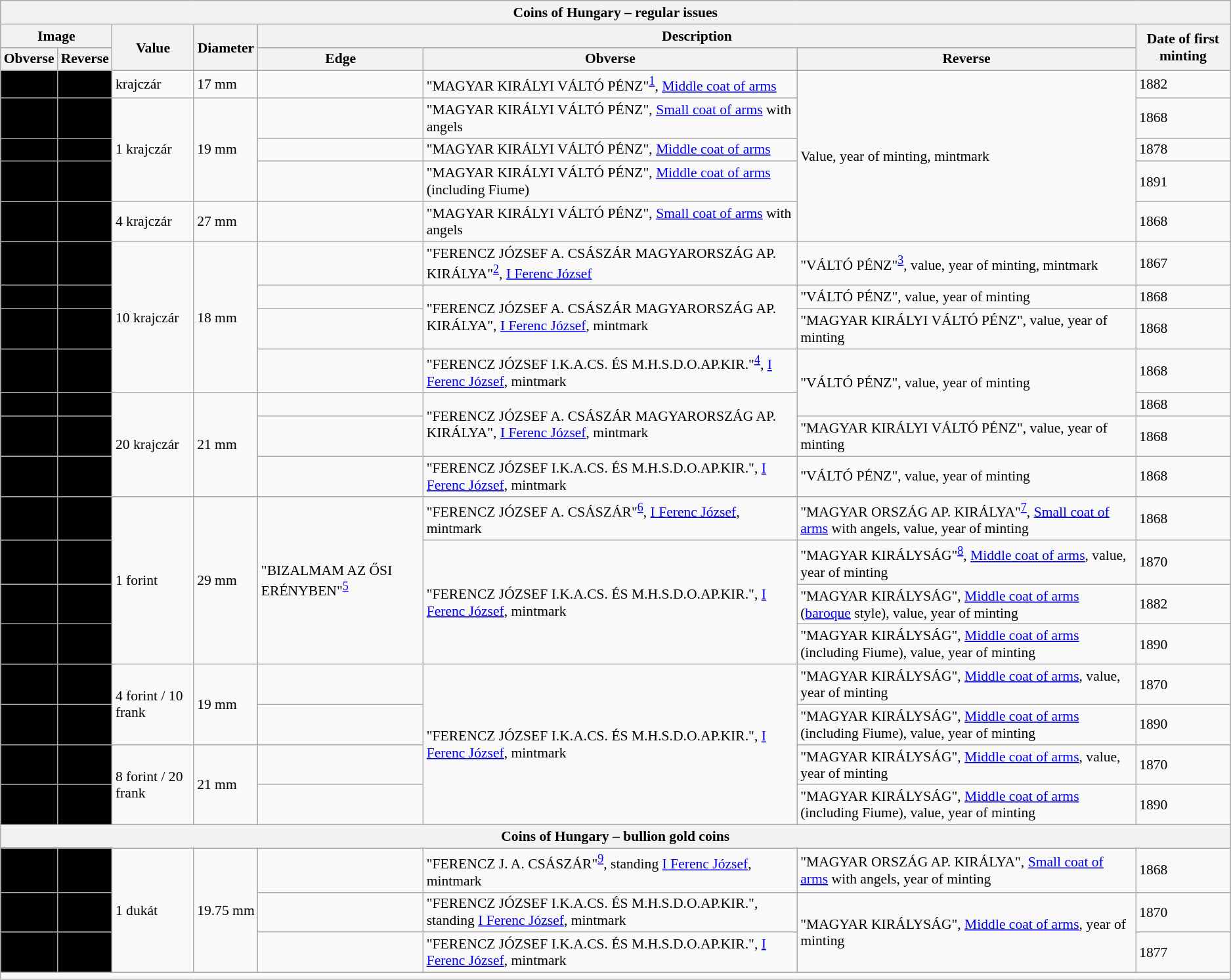<table class="wikitable" style="font-size:90%">
<tr>
<th colspan="8">Coins of Hungary – regular issues</th>
</tr>
<tr>
<th colspan="2">Image</th>
<th rowspan="2">Value</th>
<th rowspan="2">Diameter</th>
<th colspan="3">Description</th>
<th rowspan="2">Date of first minting</th>
</tr>
<tr>
<th>Obverse</th>
<th>Reverse</th>
<th>Edge</th>
<th>Obverse</th>
<th>Reverse</th>
</tr>
<tr>
<td align="center" bgcolor="#000000"></td>
<td align="center" bgcolor="#000000"></td>
<td> krajczár</td>
<td>17 mm</td>
<td></td>
<td>"MAGYAR KIRÁLYI VÁLTÓ PÉNZ"<sup><a href='#'>1</a></sup>, <a href='#'>Middle coat of arms</a></td>
<td rowspan="5">Value, year of minting, mintmark</td>
<td>1882</td>
</tr>
<tr>
<td align="center" bgcolor="#000000"></td>
<td align="center" bgcolor="#000000"></td>
<td rowspan="3">1 krajczár</td>
<td rowspan="3">19 mm</td>
<td></td>
<td>"MAGYAR KIRÁLYI VÁLTÓ PÉNZ", <a href='#'>Small coat of arms</a> with angels</td>
<td>1868</td>
</tr>
<tr>
<td align="center" bgcolor="#000000"></td>
<td align="center" bgcolor="#000000"></td>
<td></td>
<td>"MAGYAR KIRÁLYI VÁLTÓ PÉNZ", <a href='#'>Middle coat of arms</a></td>
<td>1878</td>
</tr>
<tr>
<td align="center" bgcolor="#000000"></td>
<td align="center" bgcolor="#000000"></td>
<td></td>
<td>"MAGYAR KIRÁLYI VÁLTÓ PÉNZ", <a href='#'>Middle coat of arms</a> (including Fiume)</td>
<td>1891</td>
</tr>
<tr>
<td align="center" bgcolor="#000000"></td>
<td align="center" bgcolor="#000000"></td>
<td>4 krajczár</td>
<td>27 mm</td>
<td></td>
<td>"MAGYAR KIRÁLYI VÁLTÓ PÉNZ", <a href='#'>Small coat of arms</a> with angels</td>
<td>1868</td>
</tr>
<tr>
<td align="center" bgcolor="#000000"></td>
<td align="center" bgcolor="#000000"></td>
<td rowspan="4">10 krajczár</td>
<td rowspan="4">18 mm</td>
<td></td>
<td>"FERENCZ JÓZSEF A. CSÁSZÁR MAGYARORSZÁG AP. KIRÁLYA"<sup><a href='#'>2</a></sup>, <a href='#'>I Ferenc József</a></td>
<td>"VÁLTÓ PÉNZ"<sup><a href='#'>3</a></sup>, value, year of minting, mintmark</td>
<td>1867</td>
</tr>
<tr>
<td align="center" bgcolor="#000000"></td>
<td align="center" bgcolor="#000000"></td>
<td></td>
<td rowspan="2">"FERENCZ JÓZSEF A. CSÁSZÁR MAGYARORSZÁG AP. KIRÁLYA", <a href='#'>I Ferenc József</a>, mintmark</td>
<td>"VÁLTÓ PÉNZ", value, year of minting</td>
<td>1868</td>
</tr>
<tr>
<td align="center" bgcolor="#000000"></td>
<td align="center" bgcolor="#000000"></td>
<td></td>
<td>"MAGYAR KIRÁLYI VÁLTÓ PÉNZ", value, year of minting</td>
<td>1868</td>
</tr>
<tr>
<td align="center" bgcolor="#000000"></td>
<td align="center" bgcolor="#000000"></td>
<td></td>
<td>"FERENCZ JÓZSEF I.K.A.CS. ÉS M.H.S.D.O.AP.KIR."<sup><a href='#'>4</a></sup>, <a href='#'>I Ferenc József</a>, mintmark</td>
<td rowspan="2">"VÁLTÓ PÉNZ", value, year of minting</td>
<td>1868</td>
</tr>
<tr>
<td align="center" bgcolor="#000000"></td>
<td align="center" bgcolor="#000000"></td>
<td rowspan="3">20 krajczár</td>
<td rowspan="3">21 mm</td>
<td></td>
<td rowspan="2">"FERENCZ JÓZSEF A. CSÁSZÁR MAGYARORSZÁG AP. KIRÁLYA", <a href='#'>I Ferenc József</a>, mintmark</td>
<td>1868</td>
</tr>
<tr>
<td align="center" bgcolor="#000000"></td>
<td align="center" bgcolor="#000000"></td>
<td></td>
<td>"MAGYAR KIRÁLYI VÁLTÓ PÉNZ", value, year of minting</td>
<td>1868</td>
</tr>
<tr>
<td align="center" bgcolor="#000000"></td>
<td align="center" bgcolor="#000000"></td>
<td></td>
<td>"FERENCZ JÓZSEF I.K.A.CS. ÉS M.H.S.D.O.AP.KIR.", <a href='#'>I Ferenc József</a>, mintmark</td>
<td>"VÁLTÓ PÉNZ", value, year of minting</td>
<td>1868</td>
</tr>
<tr>
<td align="center" bgcolor="#000000"></td>
<td align="center" bgcolor="#000000"></td>
<td rowspan="4">1 forint</td>
<td rowspan="4">29 mm</td>
<td rowspan="4">"BIZALMAM AZ ŐSI ERÉNYBEN"<sup><a href='#'>5</a></sup></td>
<td>"FERENCZ JÓZSEF A. CSÁSZÁR"<sup><a href='#'>6</a></sup>, <a href='#'>I Ferenc József</a>, mintmark</td>
<td>"MAGYAR ORSZÁG AP. KIRÁLYA"<sup><a href='#'>7</a></sup>, <a href='#'>Small coat of arms</a> with angels, value, year of minting</td>
<td>1868</td>
</tr>
<tr>
<td align="center" bgcolor="#000000"></td>
<td align="center" bgcolor="#000000"></td>
<td rowspan="3">"FERENCZ JÓZSEF I.K.A.CS. ÉS M.H.S.D.O.AP.KIR.", <a href='#'>I Ferenc József</a>, mintmark</td>
<td>"MAGYAR KIRÁLYSÁG"<sup><a href='#'>8</a></sup>, <a href='#'>Middle coat of arms</a>, value, year of minting</td>
<td>1870</td>
</tr>
<tr>
<td align="center" bgcolor="#000000"></td>
<td align="center" bgcolor="#000000"></td>
<td>"MAGYAR KIRÁLYSÁG", <a href='#'>Middle coat of arms</a> (<a href='#'>baroque</a> style), value, year of minting</td>
<td>1882</td>
</tr>
<tr>
<td align="center" bgcolor="#000000"></td>
<td align="center" bgcolor="#000000"></td>
<td>"MAGYAR KIRÁLYSÁG", <a href='#'>Middle coat of arms</a> (including Fiume), value, year of minting</td>
<td>1890</td>
</tr>
<tr>
<td align="center" bgcolor="#000000"></td>
<td align="center" bgcolor="#000000"></td>
<td rowspan="2">4 forint / 10 frank</td>
<td rowspan="2">19 mm</td>
<td></td>
<td rowspan="4">"FERENCZ JÓZSEF I.K.A.CS. ÉS M.H.S.D.O.AP.KIR.", <a href='#'>I Ferenc József</a>, mintmark</td>
<td>"MAGYAR KIRÁLYSÁG", <a href='#'>Middle coat of arms</a>, value, year of minting</td>
<td>1870</td>
</tr>
<tr>
<td align="center" bgcolor="#000000"></td>
<td align="center" bgcolor="#000000"></td>
<td></td>
<td>"MAGYAR KIRÁLYSÁG", <a href='#'>Middle coat of arms</a> (including Fiume), value, year of minting</td>
<td>1890</td>
</tr>
<tr>
<td align="center" bgcolor="#000000"></td>
<td align="center" bgcolor="#000000"></td>
<td rowspan="2">8 forint / 20 frank</td>
<td rowspan="2">21 mm</td>
<td></td>
<td>"MAGYAR KIRÁLYSÁG", <a href='#'>Middle coat of arms</a>, value, year of minting</td>
<td>1870</td>
</tr>
<tr>
<td align="center" bgcolor="#000000"></td>
<td align="center" bgcolor="#000000"></td>
<td></td>
<td>"MAGYAR KIRÁLYSÁG", <a href='#'>Middle coat of arms</a> (including Fiume), value, year of minting</td>
<td>1890</td>
</tr>
<tr>
<th colspan="8">Coins of Hungary – bullion gold coins</th>
</tr>
<tr>
<td align="center" bgcolor="#000000"></td>
<td align="center" bgcolor="#000000"></td>
<td rowspan="3">1 dukát</td>
<td rowspan="3">19.75 mm</td>
<td></td>
<td>"FERENCZ J. A. CSÁSZÁR"<sup><a href='#'>9</a></sup>, standing <a href='#'>I Ferenc József</a>, mintmark</td>
<td>"MAGYAR ORSZÁG AP. KIRÁLYA", <a href='#'>Small coat of arms</a> with angels, year of minting</td>
<td>1868</td>
</tr>
<tr>
<td align="center" bgcolor="#000000"></td>
<td align="center" bgcolor="#000000"></td>
<td></td>
<td>"FERENCZ JÓZSEF I.K.A.CS. ÉS M.H.S.D.O.AP.KIR.", standing <a href='#'>I Ferenc József</a>, mintmark</td>
<td rowspan="2">"MAGYAR KIRÁLYSÁG", <a href='#'>Middle coat of arms</a>, year of minting</td>
<td>1870</td>
</tr>
<tr>
<td align="center" bgcolor="#000000"></td>
<td align="center" bgcolor="#000000"></td>
<td></td>
<td>"FERENCZ JÓZSEF I.K.A.CS. ÉS M.H.S.D.O.AP.KIR.", <a href='#'>I Ferenc József</a>, mintmark</td>
<td>1877</td>
</tr>
<tr>
<td colspan="8"></td>
</tr>
</table>
